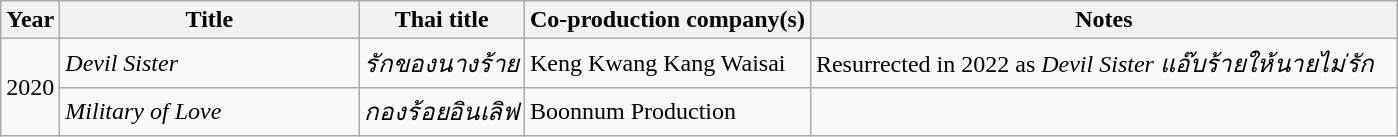<table class="wikitable plainrowheaders sortable">
<tr>
<th>Year</th>
<th style="width:12em;">Title</th>
<th> Thai title</th>
<th class="unsortable">Co-production company(s)</th>
<th class="unsortable" style="width:24em;">Notes</th>
</tr>
<tr>
<td rowspan="2">2020</td>
<td><em>Devil Sister</em></td>
<td><em>รักของนางร้าย</em></td>
<td>Keng Kwang Kang Waisai</td>
<td>Resurrected in 2022 as <em>Devil Sister แอ๊บร้ายให้นายไม่รัก</em></td>
</tr>
<tr>
<td><em>Military of Love</em></td>
<td><em>กองร้อยอินเลิฟ</em></td>
<td>Boonnum Production</td>
<td></td>
</tr>
</table>
